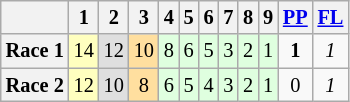<table class="wikitable" style="font-size: 85%;">
<tr>
<th></th>
<th>1</th>
<th>2</th>
<th>3</th>
<th>4</th>
<th>5</th>
<th>6</th>
<th>7</th>
<th>8</th>
<th>9</th>
<th><a href='#'>PP</a></th>
<th><a href='#'>FL</a></th>
</tr>
<tr align="center">
<th>Race 1</th>
<td style="background:#FFFFBF;">14</td>
<td style="background:#DFDFDF;">12</td>
<td style="background:#FFDF9F;">10</td>
<td style="background:#DFFFDF;">8</td>
<td style="background:#DFFFDF;">6</td>
<td style="background:#DFFFDF;">5</td>
<td style="background:#DFFFDF;">3</td>
<td style="background:#DFFFDF;">2</td>
<td style="background:#DFFFDF;">1</td>
<td><strong>1</strong></td>
<td><em>1</em></td>
</tr>
<tr align="center">
<th>Race 2</th>
<td style="background:#FFFFBF;">12</td>
<td style="background:#DFDFDF;">10</td>
<td style="background:#FFDF9F;">8</td>
<td style="background:#DFFFDF;">6</td>
<td style="background:#DFFFDF;">5</td>
<td style="background:#DFFFDF;">4</td>
<td style="background:#DFFFDF;">3</td>
<td style="background:#DFFFDF;">2</td>
<td style="background:#DFFFDF;">1</td>
<td>0</td>
<td><em>1</em></td>
</tr>
</table>
